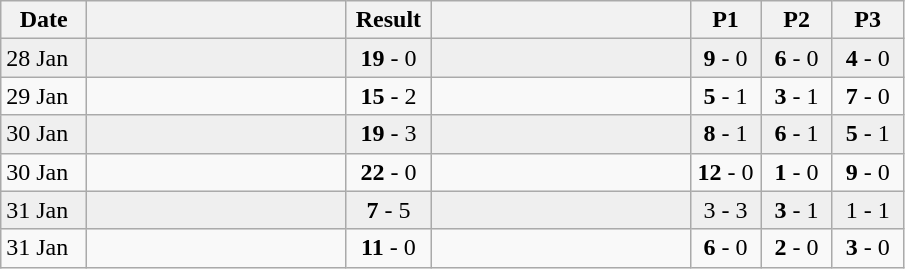<table class="wikitable">
<tr>
<th width=50px>Date</th>
<th width=165px></th>
<th width=50px>Result</th>
<th width=165px></th>
<th width=40px>P1</th>
<th width=40px>P2</th>
<th width=40px>P3</th>
</tr>
<tr bgcolor="#EFEFEF">
<td>28 Jan</td>
<td></td>
<td align="center"><strong>19</strong> - 0</td>
<td></td>
<td align="center"><strong>9</strong> - 0</td>
<td align="center"><strong>6</strong> - 0</td>
<td align="center"><strong>4</strong> - 0</td>
</tr>
<tr>
<td>29 Jan</td>
<td></td>
<td align="center"><strong>15</strong> - 2</td>
<td></td>
<td align="center"><strong>5</strong> - 1</td>
<td align="center"><strong>3</strong> - 1</td>
<td align="center"><strong>7</strong> - 0</td>
</tr>
<tr bgcolor="#EFEFEF">
<td>30 Jan</td>
<td></td>
<td align="center"><strong>19</strong> - 3</td>
<td></td>
<td align="center"><strong>8</strong> - 1</td>
<td align="center"><strong>6</strong> - 1</td>
<td align="center"><strong>5</strong> - 1</td>
</tr>
<tr>
<td>30 Jan</td>
<td></td>
<td align="center"><strong>22</strong> - 0</td>
<td></td>
<td align="center"><strong>12</strong> - 0</td>
<td align="center"><strong>1</strong> - 0</td>
<td align="center"><strong>9</strong> - 0</td>
</tr>
<tr bgcolor="#EFEFEF">
<td>31 Jan</td>
<td></td>
<td align="center"><strong>7</strong> - 5</td>
<td></td>
<td align="center">3 - 3</td>
<td align="center"><strong>3</strong> - 1</td>
<td align="center">1 - 1</td>
</tr>
<tr>
<td>31 Jan</td>
<td></td>
<td align="center"><strong>11</strong> - 0</td>
<td></td>
<td align="center"><strong>6</strong> - 0</td>
<td align="center"><strong>2</strong> - 0</td>
<td align="center"><strong>3</strong> - 0</td>
</tr>
</table>
